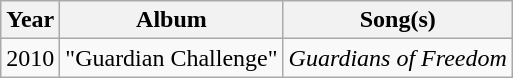<table class="wikitable" border="1">
<tr>
<th>Year</th>
<th>Album</th>
<th>Song(s)</th>
</tr>
<tr>
<td align="center">2010</td>
<td align="left">"Guardian Challenge"</td>
<td align="center"><em>Guardians of Freedom</em></td>
</tr>
</table>
